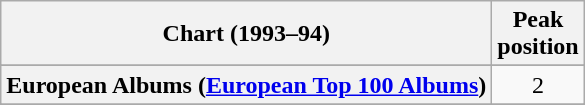<table class="wikitable sortable plainrowheaders" style="text-align:center">
<tr>
<th scope="col">Chart (1993–94)</th>
<th scope="col">Peak<br>position</th>
</tr>
<tr>
</tr>
<tr>
</tr>
<tr>
</tr>
<tr>
</tr>
<tr>
<th scope="row">European Albums (<a href='#'>European Top 100 Albums</a>)</th>
<td>2</td>
</tr>
<tr>
</tr>
<tr>
</tr>
<tr>
</tr>
<tr>
</tr>
<tr>
</tr>
<tr>
</tr>
<tr>
</tr>
</table>
